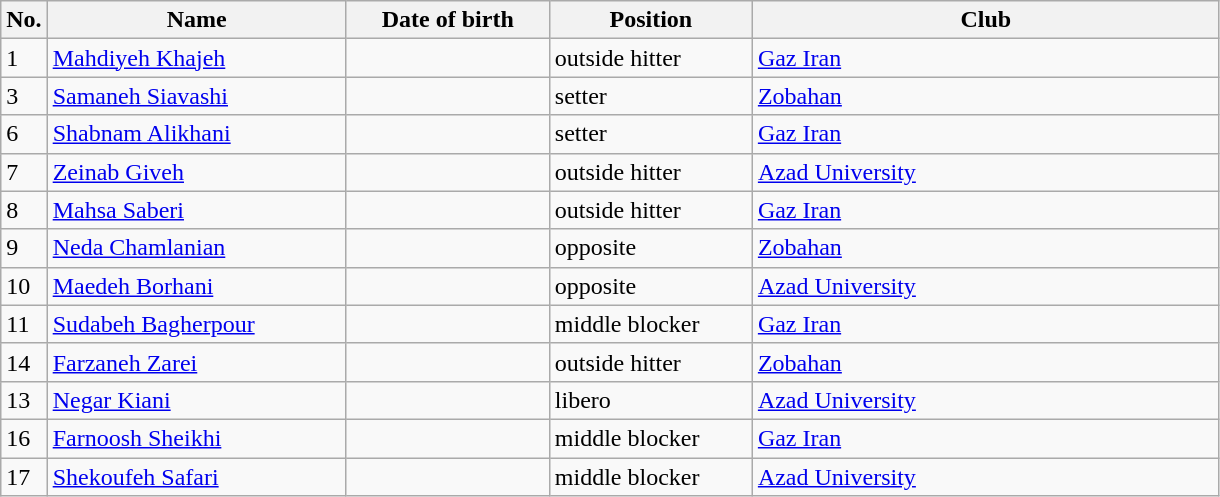<table class=wikitable sortable style=font-size:100%; text-align:center;>
<tr>
<th>No.</th>
<th style=width:12em>Name</th>
<th style=width:8em>Date of birth</th>
<th style=width:8em>Position</th>
<th style=width:19em>Club</th>
</tr>
<tr>
<td>1</td>
<td><a href='#'>Mahdiyeh Khajeh</a></td>
<td></td>
<td>outside hitter</td>
<td> <a href='#'>Gaz Iran</a></td>
</tr>
<tr>
<td>3</td>
<td><a href='#'>Samaneh Siavashi</a></td>
<td></td>
<td>setter</td>
<td> <a href='#'>Zobahan</a></td>
</tr>
<tr>
<td>6</td>
<td><a href='#'>Shabnam Alikhani</a></td>
<td></td>
<td>setter</td>
<td> <a href='#'>Gaz Iran</a></td>
</tr>
<tr>
<td>7</td>
<td><a href='#'>Zeinab Giveh </a></td>
<td></td>
<td>outside hitter</td>
<td> <a href='#'>Azad University</a></td>
</tr>
<tr>
<td>8</td>
<td><a href='#'>Mahsa Saberi</a></td>
<td></td>
<td>outside hitter</td>
<td> <a href='#'>Gaz Iran</a></td>
</tr>
<tr>
<td>9</td>
<td><a href='#'>Neda Chamlanian</a></td>
<td></td>
<td>opposite</td>
<td> <a href='#'>Zobahan</a></td>
</tr>
<tr>
<td>10</td>
<td><a href='#'>Maedeh Borhani</a></td>
<td></td>
<td>opposite</td>
<td> <a href='#'>Azad University</a></td>
</tr>
<tr>
<td>11</td>
<td><a href='#'>Sudabeh Bagherpour</a></td>
<td></td>
<td>middle blocker</td>
<td> <a href='#'>Gaz Iran</a></td>
</tr>
<tr>
<td>14</td>
<td><a href='#'>Farzaneh Zarei</a></td>
<td></td>
<td>outside hitter</td>
<td> <a href='#'>Zobahan</a></td>
</tr>
<tr>
<td>13</td>
<td><a href='#'>Negar Kiani</a></td>
<td></td>
<td>libero</td>
<td> <a href='#'>Azad University</a></td>
</tr>
<tr>
<td>16</td>
<td><a href='#'>Farnoosh Sheikhi</a></td>
<td></td>
<td>middle blocker</td>
<td> <a href='#'>Gaz Iran</a></td>
</tr>
<tr>
<td>17</td>
<td><a href='#'>Shekoufeh Safari</a></td>
<td></td>
<td>middle blocker</td>
<td> <a href='#'>Azad University</a></td>
</tr>
</table>
